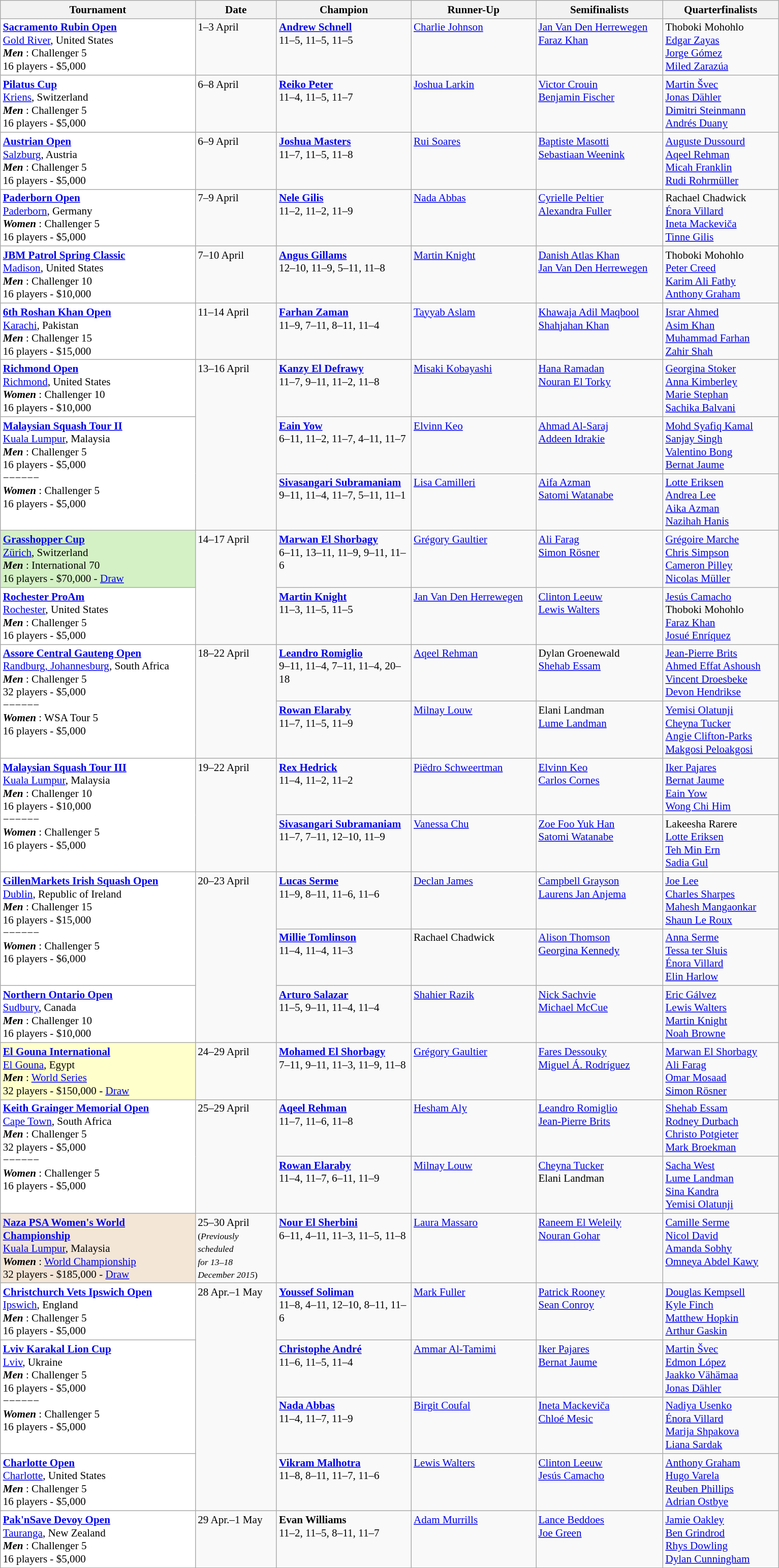<table class="wikitable" style="font-size:88%">
<tr>
<th width=249>Tournament</th>
<th width=100>Date</th>
<th width=170>Champion</th>
<th width=157>Runner-Up</th>
<th width=160>Semifinalists</th>
<th width=145>Quarterfinalists</th>
</tr>
<tr valign=top>
<td style="background:#fff;"><strong><a href='#'> Sacramento Rubin Open</a></strong><br> <a href='#'>Gold River</a>, United States<br><strong> <em>Men</em> </strong>: Challenger 5<br>16 players - $5,000</td>
<td>1–3 April</td>
<td> <strong><a href='#'>Andrew Schnell</a></strong><br>11–5, 11–5, 11–5</td>
<td> <a href='#'>Charlie Johnson</a></td>
<td> <a href='#'>Jan Van Den Herrewegen</a><br> <a href='#'>Faraz Khan</a></td>
<td> Thoboki Mohohlo<br> <a href='#'>Edgar Zayas</a><br> <a href='#'>Jorge Gómez</a><br> <a href='#'>Miled Zarazúa</a></td>
</tr>
<tr valign=top>
<td style="background:#fff;"><strong><a href='#'>Pilatus Cup</a></strong><br> <a href='#'>Kriens</a>, Switzerland<br><strong> <em>Men</em> </strong>: Challenger 5<br>16 players - $5,000</td>
<td>6–8 April</td>
<td> <strong><a href='#'>Reiko Peter</a></strong><br>11–4, 11–5, 11–7</td>
<td> <a href='#'>Joshua Larkin</a></td>
<td> <a href='#'>Victor Crouin</a><br> <a href='#'>Benjamin Fischer</a></td>
<td> <a href='#'>Martin Švec</a><br> <a href='#'>Jonas Dähler</a><br> <a href='#'>Dimitri Steinmann</a><br> <a href='#'>Andrés Duany</a></td>
</tr>
<tr valign=top>
<td style="background:#fff;"><strong><a href='#'>Austrian Open</a></strong><br> <a href='#'>Salzburg</a>, Austria<br><strong> <em>Men</em> </strong>: Challenger 5<br>16 players - $5,000</td>
<td>6–9 April</td>
<td> <strong><a href='#'>Joshua Masters</a></strong><br>11–7, 11–5, 11–8</td>
<td> <a href='#'>Rui Soares</a></td>
<td> <a href='#'>Baptiste Masotti</a><br> <a href='#'>Sebastiaan Weenink</a></td>
<td> <a href='#'>Auguste Dussourd</a><br> <a href='#'>Aqeel Rehman</a><br> <a href='#'>Micah Franklin</a><br> <a href='#'>Rudi Rohrmüller</a></td>
</tr>
<tr valign=top>
<td style="background:#fff;"><strong><a href='#'>Paderborn Open</a></strong><br> <a href='#'>Paderborn</a>, Germany<br><strong> <em>Women</em> </strong>: Challenger 5<br>16 players - $5,000</td>
<td>7–9 April</td>
<td> <strong><a href='#'>Nele Gilis</a></strong><br>11–2, 11–2, 11–9</td>
<td> <a href='#'>Nada Abbas</a></td>
<td> <a href='#'>Cyrielle Peltier</a><br> <a href='#'>Alexandra Fuller</a></td>
<td> Rachael Chadwick<br> <a href='#'>Énora Villard</a><br> <a href='#'>Ineta Mackeviča</a><br> <a href='#'>Tinne Gilis</a></td>
</tr>
<tr valign=top>
<td style="background:#fff;"><strong><a href='#'>JBM Patrol Spring Classic</a></strong><br> <a href='#'>Madison</a>, United States<br><strong> <em>Men</em> </strong>: Challenger 10<br>16 players - $10,000</td>
<td>7–10 April</td>
<td> <strong><a href='#'>Angus Gillams</a></strong><br>12–10, 11–9, 5–11, 11–8</td>
<td> <a href='#'>Martin Knight</a></td>
<td> <a href='#'>Danish Atlas Khan</a><br> <a href='#'>Jan Van Den Herrewegen</a></td>
<td> Thoboki Mohohlo<br> <a href='#'>Peter Creed</a><br>  <a href='#'>Karim Ali Fathy</a><br> <a href='#'>Anthony Graham</a></td>
</tr>
<tr valign=top>
<td style="background:#fff;"><strong><a href='#'>6th  Roshan Khan Open</a></strong><br> <a href='#'>Karachi</a>, Pakistan<br><strong> <em>Men</em> </strong>: Challenger 15<br>16 players - $15,000</td>
<td>11–14 April</td>
<td> <strong><a href='#'>Farhan Zaman</a></strong><br>11–9, 7–11, 8–11, 11–4</td>
<td> <a href='#'>Tayyab Aslam</a></td>
<td> <a href='#'>Khawaja Adil Maqbool</a><br> <a href='#'>Shahjahan Khan</a></td>
<td> <a href='#'>Israr Ahmed</a><br> <a href='#'>Asim Khan</a><br>  <a href='#'>Muhammad Farhan</a><br> <a href='#'>Zahir Shah</a></td>
</tr>
<tr valign=top>
<td style="background:#fff;"><strong><a href='#'>Richmond Open</a></strong><br> <a href='#'>Richmond</a>, United States<br><strong> <em>Women</em> </strong>: Challenger 10<br>16 players - $10,000</td>
<td rowspan=3>13–16 April</td>
<td> <strong><a href='#'>Kanzy El Defrawy</a></strong><br>11–7, 9–11, 11–2, 11–8</td>
<td> <a href='#'>Misaki Kobayashi</a></td>
<td> <a href='#'>Hana Ramadan</a><br> <a href='#'>Nouran El Torky</a></td>
<td> <a href='#'>Georgina Stoker</a><br> <a href='#'>Anna Kimberley</a><br> <a href='#'>Marie Stephan</a><br> <a href='#'>Sachika Balvani</a></td>
</tr>
<tr valign=top>
<td rowspan=2 style="background:#fff;"><strong><a href='#'>Malaysian Squash Tour II</a></strong><br> <a href='#'>Kuala Lumpur</a>, Malaysia<br><strong> <em>Men</em> </strong>: Challenger 5<br>16 players - $5,000<br>−−−−−−<br><strong> <em>Women</em> </strong>: Challenger 5<br>16 players - $5,000</td>
<td> <strong><a href='#'>Eain Yow</a></strong><br>6–11, 11–2, 11–7, 4–11, 11–7</td>
<td> <a href='#'>Elvinn Keo</a></td>
<td> <a href='#'>Ahmad Al-Saraj</a><br> <a href='#'>Addeen Idrakie</a></td>
<td> <a href='#'>Mohd Syafiq Kamal</a><br> <a href='#'>Sanjay Singh</a><br> <a href='#'>Valentino Bong</a><br> <a href='#'>Bernat Jaume</a></td>
</tr>
<tr valign=top>
<td> <strong><a href='#'>Sivasangari Subramaniam</a></strong><br>9–11, 11–4, 11–7, 5–11, 11–1</td>
<td> <a href='#'>Lisa Camilleri</a></td>
<td> <a href='#'>Aifa Azman</a><br> <a href='#'>Satomi Watanabe</a></td>
<td> <a href='#'>Lotte Eriksen</a><br> <a href='#'>Andrea Lee</a><br> <a href='#'>Aika Azman</a><br> <a href='#'>Nazihah Hanis</a></td>
</tr>
<tr valign=top>
<td style="background:#D4F1C5;"><strong><a href='#'>Grasshopper Cup</a></strong><br> <a href='#'>Zürich</a>, Switzerland<br><strong> <em>Men</em> </strong>: International 70<br>16 players - $70,000 - <a href='#'>Draw</a></td>
<td rowspan=2>14–17 April</td>
<td> <strong><a href='#'>Marwan El Shorbagy</a></strong><br>6–11, 13–11, 11–9, 9–11, 11–6</td>
<td> <a href='#'>Grégory Gaultier</a></td>
<td> <a href='#'>Ali Farag</a><br> <a href='#'>Simon Rösner</a></td>
<td> <a href='#'>Grégoire Marche</a><br> <a href='#'>Chris Simpson</a><br> <a href='#'>Cameron Pilley</a><br> <a href='#'>Nicolas Müller</a></td>
</tr>
<tr valign=top>
<td style="background:#fff;"><strong><a href='#'>Rochester ProAm</a></strong><br> <a href='#'>Rochester</a>, United States<br><strong> <em>Men</em> </strong>: Challenger 5<br>16 players - $5,000</td>
<td> <strong><a href='#'>Martin Knight</a></strong><br>11–3, 11–5, 11–5</td>
<td> <a href='#'>Jan Van Den Herrewegen</a></td>
<td> <a href='#'>Clinton Leeuw</a><br> <a href='#'>Lewis Walters</a></td>
<td> <a href='#'>Jesús Camacho</a><br> Thoboki Mohohlo<br> <a href='#'>Faraz Khan</a><br> <a href='#'>Josué Enríquez</a></td>
</tr>
<tr valign=top>
<td rowspan=2 style="background:#fff;"><strong><a href='#'>Assore Central Gauteng Open</a></strong><br> <a href='#'>Randburg, Johannesburg</a>, South Africa<br><strong> <em>Men</em> </strong>: Challenger 5<br>32 players - $5,000<br>−−−−−−<br><strong> <em>Women</em> </strong>: WSA Tour 5<br>16 players - $5,000</td>
<td rowspan=2>18–22 April</td>
<td> <strong><a href='#'>Leandro Romiglio</a></strong><br>9–11, 11–4, 7–11, 11–4, 20–18</td>
<td> <a href='#'>Aqeel Rehman</a></td>
<td> Dylan Groenewald<br> <a href='#'>Shehab Essam</a></td>
<td> <a href='#'>Jean-Pierre Brits</a><br> <a href='#'>Ahmed Effat Ashoush</a><br> <a href='#'>Vincent Droesbeke</a><br> <a href='#'>Devon Hendrikse</a></td>
</tr>
<tr valign=top>
<td> <strong><a href='#'>Rowan Elaraby</a></strong><br>11–7, 11–5, 11–9</td>
<td> <a href='#'>Milnay Louw</a></td>
<td> Elani Landman<br> <a href='#'>Lume Landman</a></td>
<td> <a href='#'>Yemisi Olatunji</a><br> <a href='#'>Cheyna Tucker</a><br> <a href='#'>Angie Clifton-Parks</a><br> <a href='#'>Makgosi Peloakgosi</a></td>
</tr>
<tr valign=top>
<td rowspan=2 style="background:#fff;"><strong><a href='#'>Malaysian Squash Tour III</a></strong><br> <a href='#'>Kuala Lumpur</a>, Malaysia<br><strong> <em>Men</em> </strong>: Challenger 10<br>16 players - $10,000<br>−−−−−−<br><strong> <em>Women</em> </strong>: Challenger 5<br>16 players - $5,000</td>
<td rowspan=2>19–22 April</td>
<td> <strong><a href='#'>Rex Hedrick</a></strong><br>11–4, 11–2, 11–2</td>
<td> <a href='#'>Piëdro Schweertman</a></td>
<td> <a href='#'>Elvinn Keo</a><br> <a href='#'>Carlos Cornes</a></td>
<td> <a href='#'>Iker Pajares</a><br> <a href='#'>Bernat Jaume</a><br> <a href='#'>Eain Yow</a><br> <a href='#'>Wong Chi Him</a></td>
</tr>
<tr valign=top>
<td> <strong><a href='#'>Sivasangari Subramaniam</a></strong><br>11–7, 7–11, 12–10, 11–9</td>
<td> <a href='#'>Vanessa Chu</a></td>
<td> <a href='#'>Zoe Foo Yuk Han</a><br> <a href='#'>Satomi Watanabe</a></td>
<td> Lakeesha Rarere<br> <a href='#'>Lotte Eriksen</a><br> <a href='#'>Teh Min Ern</a><br> <a href='#'>Sadia Gul</a></td>
</tr>
<tr valign=top>
<td rowspan=2 style="background:#fff;"><strong><a href='#'>GillenMarkets Irish Squash Open</a></strong><br> <a href='#'>Dublin</a>, Republic of Ireland<br><strong> <em>Men</em> </strong>: Challenger 15<br>16 players - $15,000<br>−−−−−−<br><strong> <em>Women</em> </strong>: Challenger 5<br>16 players - $6,000</td>
<td rowspan=3>20–23 April</td>
<td> <strong><a href='#'>Lucas Serme</a></strong><br>11–9, 8–11, 11–6, 11–6</td>
<td> <a href='#'>Declan James</a></td>
<td> <a href='#'>Campbell Grayson</a><br> <a href='#'>Laurens Jan Anjema</a></td>
<td> <a href='#'>Joe Lee</a><br> <a href='#'>Charles Sharpes</a><br> <a href='#'>Mahesh Mangaonkar</a><br> <a href='#'>Shaun Le Roux</a></td>
</tr>
<tr valign=top>
<td> <strong><a href='#'>Millie Tomlinson</a></strong><br>11–4, 11–4, 11–3</td>
<td> Rachael Chadwick</td>
<td> <a href='#'>Alison Thomson</a><br> <a href='#'>Georgina Kennedy</a></td>
<td> <a href='#'>Anna Serme</a><br> <a href='#'>Tessa ter Sluis</a><br> <a href='#'>Énora Villard</a><br> <a href='#'>Elin Harlow</a></td>
</tr>
<tr valign=top>
<td style="background:#fff;"><strong><a href='#'>Northern Ontario Open</a></strong><br> <a href='#'>Sudbury</a>, Canada<br><strong> <em>Men</em> </strong>: Challenger 10<br>16 players - $10,000</td>
<td> <strong><a href='#'>Arturo Salazar</a></strong><br>11–5, 9–11, 11–4, 11–4</td>
<td> <a href='#'>Shahier Razik</a></td>
<td> <a href='#'>Nick Sachvie</a><br> <a href='#'>Michael McCue</a></td>
<td> <a href='#'>Eric Gálvez</a><br> <a href='#'>Lewis Walters</a><br> <a href='#'>Martin Knight</a><br> <a href='#'>Noah Browne</a></td>
</tr>
<tr valign=top>
<td style="background:#ffc;"><strong><a href='#'>El Gouna International</a></strong><br> <a href='#'>El Gouna</a>, Egypt<br><strong> <em>Men</em> </strong>: <a href='#'>World Series</a><br>32 players - $150,000 - <a href='#'>Draw</a></td>
<td>24–29 April</td>
<td> <strong><a href='#'>Mohamed El Shorbagy</a></strong><br>7–11, 9–11, 11–3, 11–9, 11–8</td>
<td> <a href='#'>Grégory Gaultier</a></td>
<td> <a href='#'>Fares Dessouky</a><br> <a href='#'>Miguel Á. Rodríguez</a></td>
<td> <a href='#'>Marwan El Shorbagy</a><br> <a href='#'>Ali Farag</a><br> <a href='#'>Omar Mosaad</a><br> <a href='#'>Simon Rösner</a></td>
</tr>
<tr valign=top>
<td rowspan=2 style="background:#fff;"><strong><a href='#'>Keith Grainger Memorial  Open</a></strong><br> <a href='#'>Cape Town</a>, South Africa<br><strong> <em>Men</em> </strong>: Challenger 5<br>32 players - $5,000<br>−−−−−−<br><strong> <em>Women</em> </strong>: Challenger 5<br>16 players - $5,000</td>
<td rowspan=2>25–29 April</td>
<td> <strong><a href='#'>Aqeel Rehman</a></strong><br>11–7, 11–6, 11–8</td>
<td> <a href='#'>Hesham Aly</a></td>
<td> <a href='#'>Leandro Romiglio</a><br> <a href='#'>Jean-Pierre Brits</a></td>
<td> <a href='#'>Shehab Essam</a><br> <a href='#'>Rodney Durbach</a><br> <a href='#'>Christo Potgieter</a><br> <a href='#'>Mark Broekman</a></td>
</tr>
<tr valign=top>
<td> <strong><a href='#'>Rowan Elaraby</a></strong><br>11–4, 11–7, 6–11, 11–9</td>
<td> <a href='#'>Milnay Louw</a></td>
<td> <a href='#'>Cheyna Tucker</a><br> Elani Landman</td>
<td> <a href='#'>Sacha West</a><br> <a href='#'>Lume Landman</a><br> <a href='#'>Sina Kandra</a><br> <a href='#'>Yemisi Olatunji</a></td>
</tr>
<tr valign=top>
<td style="background:#F3E6D7;"><strong><a href='#'>Naza PSA Women's World Championship</a></strong><br> <a href='#'>Kuala Lumpur</a>, Malaysia<br><strong> <em>Women</em> </strong>: <a href='#'>World Championship</a><br>32 players - $185,000 - <a href='#'>Draw</a></td>
<td>25–30 April<br><small>(<em>Previously scheduled<br>for 13–18<br>December 2015</em>)</small></td>
<td> <strong><a href='#'>Nour El Sherbini</a></strong><br>6–11, 4–11, 11–3, 11–5, 11–8</td>
<td> <a href='#'>Laura Massaro</a></td>
<td> <a href='#'>Raneem El Weleily</a><br> <a href='#'>Nouran Gohar</a></td>
<td> <a href='#'>Camille Serme</a><br> <a href='#'>Nicol David</a><br> <a href='#'>Amanda Sobhy</a><br> <a href='#'>Omneya Abdel Kawy</a></td>
</tr>
<tr valign=top>
<td style="background:#fff;"><strong><a href='#'>Christchurch Vets Ipswich Open</a></strong><br> <a href='#'>Ipswich</a>, England<br><strong> <em>Men</em> </strong>: Challenger 5<br>16 players - $5,000</td>
<td rowspan=4>28 Apr.–1 May</td>
<td> <strong><a href='#'>Youssef Soliman</a></strong><br>11–8, 4–11, 12–10, 8–11, 11–6</td>
<td> <a href='#'>Mark Fuller</a></td>
<td> <a href='#'>Patrick Rooney</a><br>  <a href='#'>Sean Conroy</a></td>
<td> <a href='#'>Douglas Kempsell</a><br> <a href='#'>Kyle Finch</a><br> <a href='#'>Matthew Hopkin</a><br> <a href='#'>Arthur Gaskin</a></td>
</tr>
<tr valign=top>
<td rowspan=2 style="background:#fff;"><strong><a href='#'>Lviv Karakal Lion Cup</a></strong><br> <a href='#'>Lviv</a>, Ukraine<br><strong> <em>Men</em> </strong>: Challenger 5<br>16 players - $5,000<br>−−−−−−<br><strong> <em>Women</em> </strong>: Challenger 5<br>16 players - $5,000</td>
<td> <strong><a href='#'>Christophe André</a></strong><br>11–6, 11–5, 11–4</td>
<td> <a href='#'>Ammar Al-Tamimi</a></td>
<td> <a href='#'>Iker Pajares</a><br>  <a href='#'>Bernat Jaume</a></td>
<td> <a href='#'>Martin Švec</a><br> <a href='#'>Edmon López</a><br> <a href='#'>Jaakko Vähämaa</a><br> <a href='#'>Jonas Dähler</a></td>
</tr>
<tr valign=top>
<td> <strong><a href='#'>Nada Abbas</a></strong><br>11–4, 11–7, 11–9</td>
<td> <a href='#'>Birgit Coufal</a></td>
<td> <a href='#'>Ineta Mackeviča</a><br>  <a href='#'>Chloé Mesic</a></td>
<td> <a href='#'>Nadiya Usenko</a><br> <a href='#'>Énora Villard</a><br> <a href='#'>Marija Shpakova</a><br> <a href='#'>Liana Sardak</a></td>
</tr>
<tr valign=top>
<td style="background:#fff;"><strong><a href='#'>Charlotte Open</a></strong><br> <a href='#'>Charlotte</a>, United States<br><strong> <em>Men</em> </strong>: Challenger 5<br>16 players - $5,000</td>
<td> <strong><a href='#'>Vikram Malhotra</a></strong><br>11–8, 8–11, 11–7, 11–6</td>
<td> <a href='#'>Lewis Walters</a></td>
<td> <a href='#'>Clinton Leeuw</a><br> <a href='#'>Jesús Camacho</a></td>
<td> <a href='#'>Anthony Graham</a><br> <a href='#'>Hugo Varela</a><br> <a href='#'>Reuben Phillips</a><br> <a href='#'>Adrian Ostbye</a></td>
</tr>
<tr valign=top>
<td style="background:#fff;"><strong><a href='#'>Pak'nSave Devoy  Open</a></strong><br> <a href='#'>Tauranga</a>, New Zealand<br><strong> <em>Men</em> </strong>: Challenger 5<br>16 players - $5,000</td>
<td>29 Apr.–1 May</td>
<td> <strong>Evan Williams</strong><br>11–2, 11–5, 8–11, 11–7</td>
<td> <a href='#'>Adam Murrills</a></td>
<td> <a href='#'>Lance Beddoes</a><br> <a href='#'>Joe Green</a></td>
<td> <a href='#'>Jamie Oakley</a><br> <a href='#'>Ben Grindrod</a><br> <a href='#'>Rhys Dowling</a><br> <a href='#'>Dylan Cunningham</a></td>
</tr>
</table>
